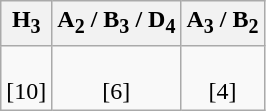<table class="wikitable">
<tr align=center>
<th>H<sub>3</sub></th>
<th>A<sub>2</sub> / B<sub>3</sub> / D<sub>4</sub></th>
<th>A<sub>3</sub> / B<sub>2</sub></th>
</tr>
<tr align=center>
<td><br>[10]</td>
<td><br>[6]</td>
<td><br>[4]</td>
</tr>
</table>
